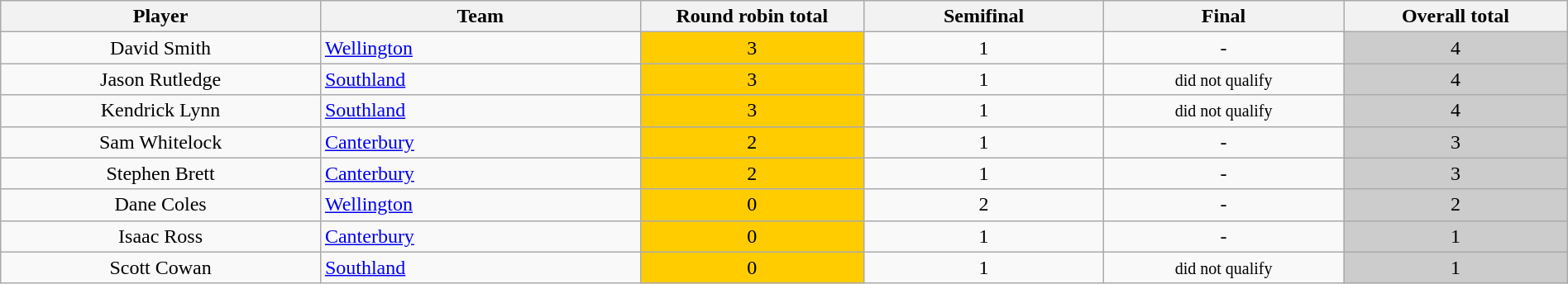<table class="wikitable" style="text-align:center" width=100%>
<tr>
<th width=20%>Player</th>
<th width=20%>Team</th>
<th width=14%>Round robin total</th>
<th width=15%>Semifinal</th>
<th width=15%>Final</th>
<th width=14%>Overall total</th>
</tr>
<tr>
<td>David Smith</td>
<td align=left><a href='#'>Wellington</a></td>
<td bgcolor=#ffcc00>3</td>
<td>1</td>
<td>-</td>
<td bgcolor=#cccccc>4</td>
</tr>
<tr>
<td>Jason Rutledge</td>
<td align=left><a href='#'>Southland</a></td>
<td bgcolor=#ffcc00>3</td>
<td>1</td>
<td><small>did not qualify</small></td>
<td bgcolor=#cccccc>4</td>
</tr>
<tr>
<td>Kendrick Lynn</td>
<td align=left><a href='#'>Southland</a></td>
<td bgcolor=#ffcc00>3</td>
<td>1</td>
<td><small>did not qualify</small></td>
<td bgcolor=#cccccc>4</td>
</tr>
<tr>
<td>Sam Whitelock</td>
<td align=left><a href='#'>Canterbury</a></td>
<td bgcolor=#ffcc00>2</td>
<td>1</td>
<td>-</td>
<td bgcolor=#cccccc>3</td>
</tr>
<tr>
<td>Stephen Brett</td>
<td align=left><a href='#'>Canterbury</a></td>
<td bgcolor=#ffcc00>2</td>
<td>1</td>
<td>-</td>
<td bgcolor=#cccccc>3</td>
</tr>
<tr>
<td>Dane Coles</td>
<td align=left><a href='#'>Wellington</a></td>
<td bgcolor=#ffcc00>0</td>
<td>2</td>
<td>-</td>
<td bgcolor=#cccccc>2</td>
</tr>
<tr>
<td>Isaac Ross</td>
<td align=left><a href='#'>Canterbury</a></td>
<td bgcolor=#ffcc00>0</td>
<td>1</td>
<td>-</td>
<td bgcolor=#cccccc>1</td>
</tr>
<tr>
<td>Scott Cowan</td>
<td align=left><a href='#'>Southland</a></td>
<td bgcolor=#ffcc00>0</td>
<td>1</td>
<td><small>did not qualify</small></td>
<td bgcolor=#cccccc>1</td>
</tr>
</table>
